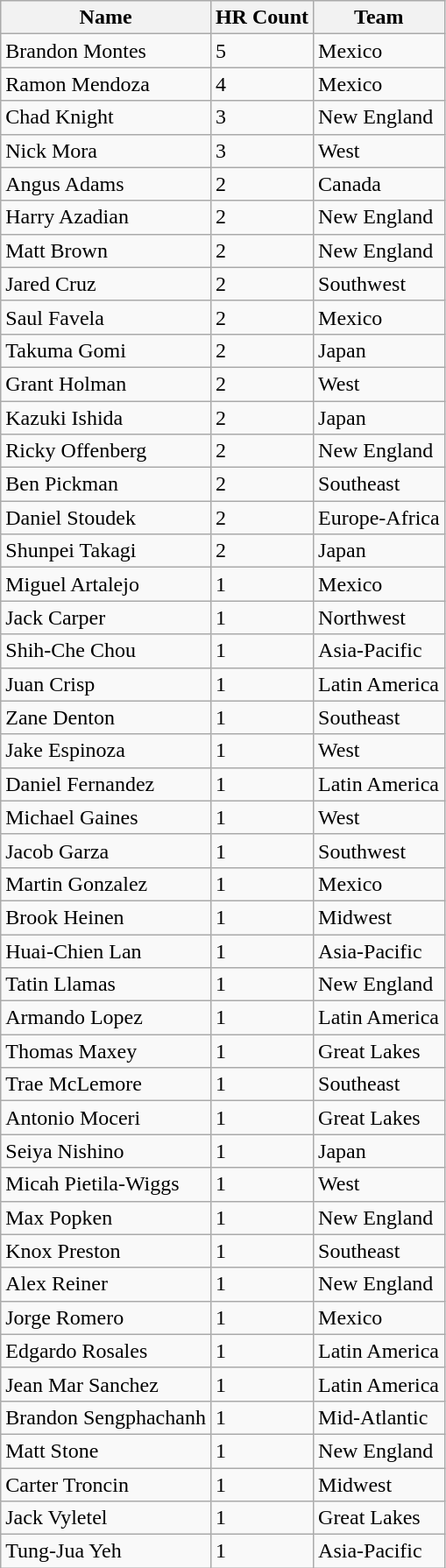<table class="wikitable">
<tr>
<th>Name</th>
<th>HR Count</th>
<th>Team</th>
</tr>
<tr>
<td>Brandon Montes</td>
<td>5</td>
<td>Mexico</td>
</tr>
<tr>
<td>Ramon Mendoza</td>
<td>4</td>
<td>Mexico</td>
</tr>
<tr>
<td>Chad Knight</td>
<td>3</td>
<td>New England</td>
</tr>
<tr>
<td>Nick Mora</td>
<td>3</td>
<td>West</td>
</tr>
<tr>
<td>Angus Adams</td>
<td>2</td>
<td>Canada</td>
</tr>
<tr>
<td>Harry Azadian</td>
<td>2</td>
<td>New England</td>
</tr>
<tr>
<td>Matt Brown</td>
<td>2</td>
<td>New England</td>
</tr>
<tr>
<td>Jared Cruz</td>
<td>2</td>
<td>Southwest</td>
</tr>
<tr>
<td>Saul Favela</td>
<td>2</td>
<td>Mexico</td>
</tr>
<tr>
<td>Takuma Gomi</td>
<td>2</td>
<td>Japan</td>
</tr>
<tr>
<td>Grant Holman</td>
<td>2</td>
<td>West</td>
</tr>
<tr>
<td>Kazuki Ishida</td>
<td>2</td>
<td>Japan</td>
</tr>
<tr>
<td>Ricky Offenberg</td>
<td>2</td>
<td>New England</td>
</tr>
<tr>
<td>Ben Pickman</td>
<td>2</td>
<td>Southeast</td>
</tr>
<tr>
<td>Daniel Stoudek</td>
<td>2</td>
<td>Europe-Africa</td>
</tr>
<tr>
<td>Shunpei Takagi</td>
<td>2</td>
<td>Japan</td>
</tr>
<tr>
<td>Miguel Artalejo</td>
<td>1</td>
<td>Mexico</td>
</tr>
<tr>
<td>Jack Carper</td>
<td>1</td>
<td>Northwest</td>
</tr>
<tr>
<td>Shih-Che Chou</td>
<td>1</td>
<td>Asia-Pacific</td>
</tr>
<tr>
<td>Juan Crisp</td>
<td>1</td>
<td>Latin America</td>
</tr>
<tr>
<td>Zane Denton</td>
<td>1</td>
<td>Southeast</td>
</tr>
<tr>
<td>Jake Espinoza</td>
<td>1</td>
<td>West</td>
</tr>
<tr>
<td>Daniel Fernandez</td>
<td>1</td>
<td>Latin America</td>
</tr>
<tr>
<td>Michael Gaines</td>
<td>1</td>
<td>West</td>
</tr>
<tr>
<td>Jacob Garza</td>
<td>1</td>
<td>Southwest</td>
</tr>
<tr>
<td>Martin Gonzalez</td>
<td>1</td>
<td>Mexico</td>
</tr>
<tr>
<td>Brook Heinen</td>
<td>1</td>
<td>Midwest</td>
</tr>
<tr>
<td>Huai-Chien Lan</td>
<td>1</td>
<td>Asia-Pacific</td>
</tr>
<tr>
<td>Tatin Llamas</td>
<td>1</td>
<td>New England</td>
</tr>
<tr>
<td>Armando Lopez</td>
<td>1</td>
<td>Latin America</td>
</tr>
<tr>
<td>Thomas Maxey</td>
<td>1</td>
<td>Great Lakes</td>
</tr>
<tr>
<td>Trae McLemore</td>
<td>1</td>
<td>Southeast</td>
</tr>
<tr>
<td>Antonio Moceri</td>
<td>1</td>
<td>Great Lakes</td>
</tr>
<tr>
<td>Seiya Nishino</td>
<td>1</td>
<td>Japan</td>
</tr>
<tr>
<td>Micah Pietila-Wiggs</td>
<td>1</td>
<td>West</td>
</tr>
<tr>
<td>Max Popken</td>
<td>1</td>
<td>New England</td>
</tr>
<tr>
<td>Knox Preston</td>
<td>1</td>
<td>Southeast</td>
</tr>
<tr>
<td>Alex Reiner</td>
<td>1</td>
<td>New England</td>
</tr>
<tr>
<td>Jorge Romero</td>
<td>1</td>
<td>Mexico</td>
</tr>
<tr>
<td>Edgardo Rosales</td>
<td>1</td>
<td>Latin America</td>
</tr>
<tr>
<td>Jean Mar Sanchez</td>
<td>1</td>
<td>Latin America</td>
</tr>
<tr>
<td>Brandon Sengphachanh</td>
<td>1</td>
<td>Mid-Atlantic</td>
</tr>
<tr>
<td>Matt Stone</td>
<td>1</td>
<td>New England</td>
</tr>
<tr>
<td>Carter Troncin</td>
<td>1</td>
<td>Midwest</td>
</tr>
<tr>
<td>Jack Vyletel</td>
<td>1</td>
<td>Great Lakes</td>
</tr>
<tr>
<td>Tung-Jua Yeh</td>
<td>1</td>
<td>Asia-Pacific</td>
</tr>
</table>
